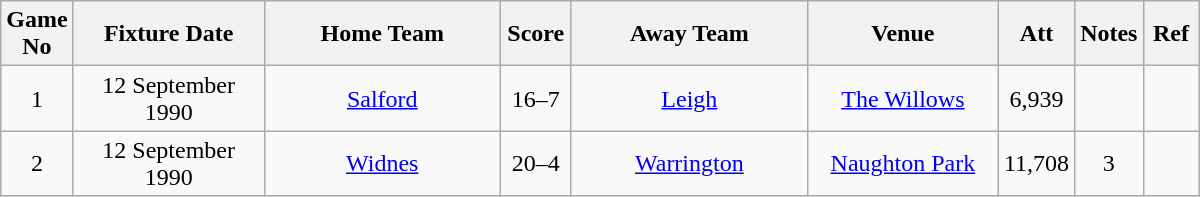<table class="wikitable" style="text-align:center;">
<tr>
<th width=20 abbr="No">Game No</th>
<th width=120 abbr="Date">Fixture Date</th>
<th width=150 abbr="Home Team">Home Team</th>
<th width=40 abbr="Score">Score</th>
<th width=150 abbr="Away Team">Away Team</th>
<th width=120 abbr="Venue">Venue</th>
<th width=30 abbr="Att">Att</th>
<th width=20 abbr="Notes">Notes</th>
<th width=30 abbr="Ref">Ref</th>
</tr>
<tr>
<td>1</td>
<td>12 September 1990</td>
<td><a href='#'>Salford</a></td>
<td>16–7</td>
<td><a href='#'>Leigh</a></td>
<td><a href='#'>The Willows</a></td>
<td>6,939</td>
<td></td>
<td></td>
</tr>
<tr>
<td>2</td>
<td>12 September 1990</td>
<td><a href='#'>Widnes</a></td>
<td>20–4</td>
<td><a href='#'>Warrington</a></td>
<td><a href='#'>Naughton Park</a></td>
<td>11,708</td>
<td>3</td>
<td></td>
</tr>
</table>
